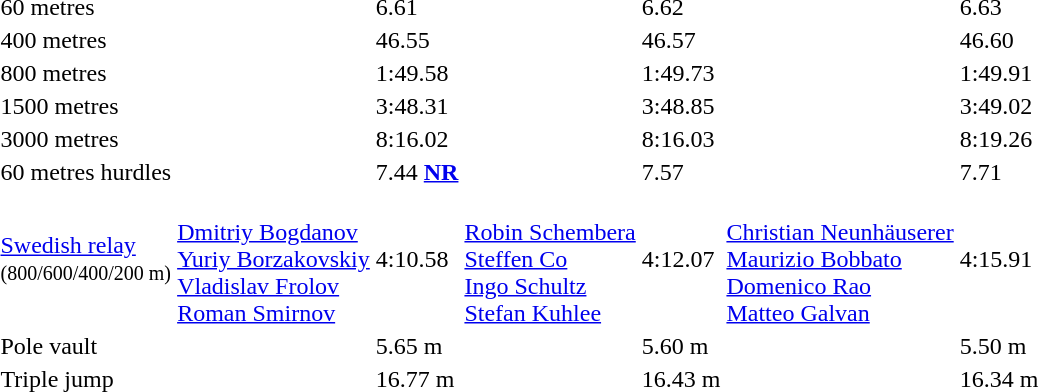<table>
<tr>
<td>60 metres</td>
<td></td>
<td>6.61</td>
<td></td>
<td>6.62</td>
<td></td>
<td>6.63</td>
</tr>
<tr>
<td>400 metres</td>
<td></td>
<td>46.55</td>
<td></td>
<td>46.57</td>
<td></td>
<td>46.60</td>
</tr>
<tr>
<td>800 metres</td>
<td></td>
<td>1:49.58</td>
<td></td>
<td>1:49.73</td>
<td></td>
<td>1:49.91</td>
</tr>
<tr>
<td>1500 metres</td>
<td></td>
<td>3:48.31</td>
<td></td>
<td>3:48.85</td>
<td></td>
<td>3:49.02</td>
</tr>
<tr>
<td>3000 metres</td>
<td></td>
<td>8:16.02</td>
<td></td>
<td>8:16.03</td>
<td></td>
<td>8:19.26</td>
</tr>
<tr>
<td>60 metres hurdles</td>
<td></td>
<td>7.44 <strong><a href='#'>NR</a></strong></td>
<td></td>
<td>7.57</td>
<td></td>
<td>7.71</td>
</tr>
<tr>
<td><a href='#'>Swedish relay</a><br><small>(800/600/400/200 m)</small></td>
<td><br><a href='#'>Dmitriy Bogdanov</a><br><a href='#'>Yuriy Borzakovskiy</a><br><a href='#'>Vladislav Frolov</a><br><a href='#'>Roman Smirnov</a></td>
<td>4:10.58</td>
<td><br><a href='#'>Robin Schembera</a><br><a href='#'>Steffen Co</a><br><a href='#'>Ingo Schultz</a><br><a href='#'>Stefan Kuhlee</a></td>
<td>4:12.07</td>
<td><br><a href='#'>Christian Neunhäuserer</a><br><a href='#'>Maurizio Bobbato</a><br><a href='#'>Domenico Rao</a><br><a href='#'>Matteo Galvan</a></td>
<td>4:15.91</td>
</tr>
<tr>
<td>Pole vault</td>
<td></td>
<td>5.65 m</td>
<td></td>
<td>5.60 m</td>
<td></td>
<td>5.50 m</td>
</tr>
<tr>
<td>Triple jump</td>
<td></td>
<td>16.77 m</td>
<td></td>
<td>16.43 m</td>
<td></td>
<td>16.34 m</td>
</tr>
</table>
